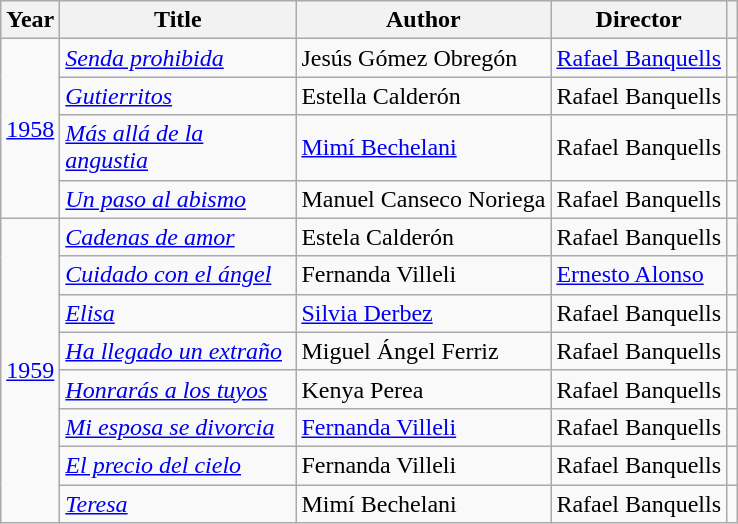<table class="wikitable sortable">
<tr>
<th class="unsortable">Year</th>
<th width="150">Title</th>
<th class="unsortable">Author</th>
<th class="unsortable">Director</th>
<th class="unsortable"></th>
</tr>
<tr>
<td rowspan="4"><a href='#'>1958</a></td>
<td><em><a href='#'>Senda prohibida</a></em></td>
<td>Jesús Gómez Obregón</td>
<td><a href='#'>Rafael Banquells</a></td>
<td></td>
</tr>
<tr>
<td><em><a href='#'>Gutierritos</a></em></td>
<td>Estella Calderón</td>
<td>Rafael Banquells</td>
<td></td>
</tr>
<tr>
<td><em><a href='#'>Más allá de la angustia</a></em></td>
<td><a href='#'>Mimí Bechelani</a></td>
<td>Rafael Banquells</td>
<td></td>
</tr>
<tr>
<td><em><a href='#'>Un paso al abismo</a></em></td>
<td>Manuel Canseco Noriega</td>
<td>Rafael Banquells</td>
<td></td>
</tr>
<tr>
<td rowspan="8"><a href='#'>1959</a></td>
<td><em><a href='#'>Cadenas de amor</a></em></td>
<td>Estela Calderón</td>
<td>Rafael Banquells</td>
<td></td>
</tr>
<tr>
<td><em><a href='#'>Cuidado con el ángel</a></em></td>
<td>Fernanda Villeli</td>
<td><a href='#'>Ernesto Alonso</a></td>
<td></td>
</tr>
<tr>
<td><em><a href='#'>Elisa</a></em></td>
<td><a href='#'>Silvia Derbez</a></td>
<td>Rafael Banquells</td>
<td></td>
</tr>
<tr>
<td><em><a href='#'>Ha llegado un extraño</a></em></td>
<td>Miguel Ángel Ferriz</td>
<td>Rafael Banquells</td>
<td></td>
</tr>
<tr>
<td><em><a href='#'>Honrarás a los tuyos</a></em></td>
<td>Kenya Perea</td>
<td>Rafael Banquells</td>
<td></td>
</tr>
<tr>
<td><em><a href='#'>Mi esposa se divorcia</a></em></td>
<td><a href='#'>Fernanda Villeli</a></td>
<td>Rafael Banquells</td>
<td></td>
</tr>
<tr>
<td><em><a href='#'>El precio del cielo</a></em></td>
<td>Fernanda Villeli</td>
<td>Rafael Banquells</td>
<td></td>
</tr>
<tr>
<td><em><a href='#'>Teresa</a></em></td>
<td>Mimí Bechelani</td>
<td>Rafael Banquells</td>
<td></td>
</tr>
</table>
